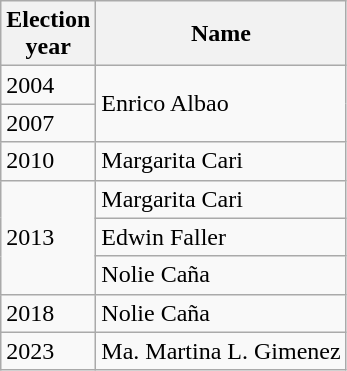<table class=wikitable>
<tr>
<th>Election<br>year</th>
<th>Name</th>
</tr>
<tr>
<td>2004</td>
<td rowspan="2">Enrico Albao</td>
</tr>
<tr>
<td>2007</td>
</tr>
<tr>
<td>2010</td>
<td>Margarita Cari</td>
</tr>
<tr>
<td rowspan=3>2013</td>
<td>Margarita Cari</td>
</tr>
<tr>
<td>Edwin Faller</td>
</tr>
<tr>
<td>Nolie Caña</td>
</tr>
<tr>
<td>2018</td>
<td>Nolie Caña</td>
</tr>
<tr>
<td>2023</td>
<td>Ma. Martina L. Gimenez</td>
</tr>
</table>
